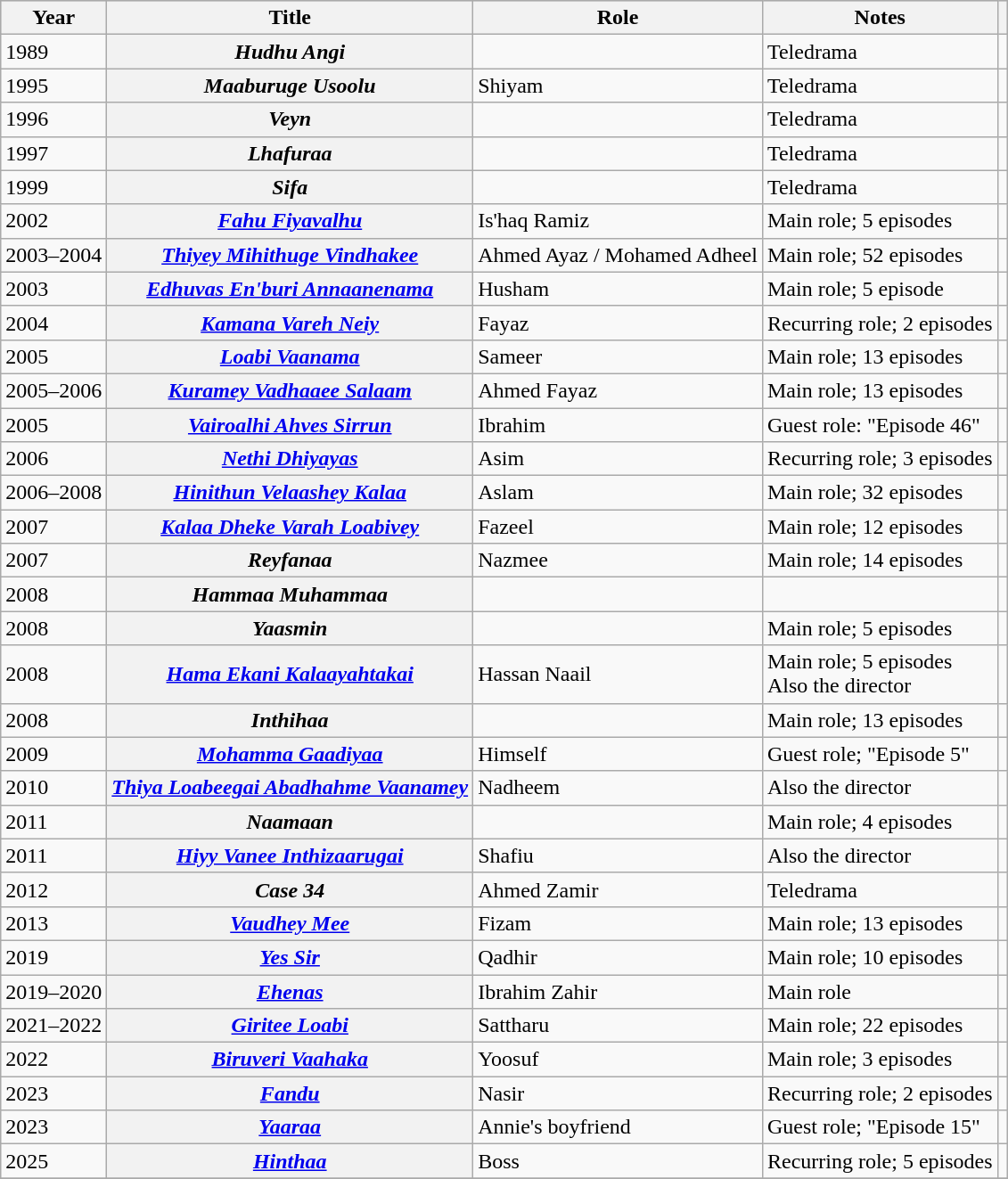<table class="wikitable sortable plainrowheaders">
<tr style="background:#ccc; text-align:center;">
<th scope="col">Year</th>
<th scope="col">Title</th>
<th scope="col">Role</th>
<th scope="col">Notes</th>
<th scope="col" class="unsortable"></th>
</tr>
<tr>
<td>1989</td>
<th scope="row"><em>Hudhu Angi</em></th>
<td></td>
<td>Teledrama</td>
<td></td>
</tr>
<tr>
<td>1995</td>
<th scope="row"><em>Maaburuge Usoolu</em></th>
<td>Shiyam</td>
<td>Teledrama</td>
<td></td>
</tr>
<tr>
<td>1996</td>
<th scope="row"><em>Veyn</em></th>
<td></td>
<td>Teledrama</td>
<td></td>
</tr>
<tr>
<td>1997</td>
<th scope="row"><em>Lhafuraa</em></th>
<td></td>
<td>Teledrama</td>
<td></td>
</tr>
<tr>
<td>1999</td>
<th scope="row"><em>Sifa</em></th>
<td></td>
<td>Teledrama</td>
<td></td>
</tr>
<tr>
<td>2002</td>
<th scope="row"><em><a href='#'>Fahu Fiyavalhu</a></em></th>
<td>Is'haq Ramiz</td>
<td>Main role; 5 episodes</td>
<td style="text-align: center;"></td>
</tr>
<tr>
<td>2003–2004</td>
<th scope="row"><em><a href='#'>Thiyey Mihithuge Vindhakee</a></em></th>
<td>Ahmed Ayaz / Mohamed Adheel</td>
<td>Main role; 52 episodes</td>
<td style="text-align: center;"></td>
</tr>
<tr>
<td>2003</td>
<th scope="row"><em><a href='#'>Edhuvas En'buri Annaanenama</a></em></th>
<td>Husham</td>
<td>Main role; 5 episode</td>
<td style="text-align: center;"></td>
</tr>
<tr>
<td>2004</td>
<th scope="row"><em><a href='#'>Kamana Vareh Neiy</a></em></th>
<td>Fayaz</td>
<td>Recurring role; 2 episodes</td>
<td style="text-align: center;"></td>
</tr>
<tr>
<td>2005</td>
<th scope="row"><em><a href='#'>Loabi Vaanama</a></em></th>
<td>Sameer</td>
<td>Main role; 13 episodes</td>
<td style="text-align: center;"></td>
</tr>
<tr>
<td>2005–2006</td>
<th scope="row"><em><a href='#'>Kuramey Vadhaaee Salaam</a></em></th>
<td>Ahmed Fayaz</td>
<td>Main role; 13 episodes</td>
<td style="text-align: center;"></td>
</tr>
<tr>
<td>2005</td>
<th scope="row"><em><a href='#'>Vairoalhi Ahves Sirrun</a></em></th>
<td>Ibrahim</td>
<td>Guest role: "Episode 46"</td>
<td style="text-align: center;"></td>
</tr>
<tr>
<td>2006</td>
<th scope="row"><em><a href='#'>Nethi Dhiyayas</a></em></th>
<td>Asim</td>
<td>Recurring role; 3 episodes</td>
<td style="text-align: center;"></td>
</tr>
<tr>
<td>2006–2008</td>
<th scope="row"><em><a href='#'>Hinithun Velaashey Kalaa</a></em></th>
<td>Aslam</td>
<td>Main role; 32 episodes</td>
<td style="text-align: center;"></td>
</tr>
<tr>
<td>2007</td>
<th scope="row"><em><a href='#'>Kalaa Dheke Varah Loabivey</a></em></th>
<td>Fazeel</td>
<td>Main role; 12 episodes</td>
<td style="text-align: center;"></td>
</tr>
<tr>
<td>2007</td>
<th scope="row"><em>Reyfanaa</em></th>
<td>Nazmee</td>
<td>Main role; 14 episodes</td>
<td style="text-align: center;"></td>
</tr>
<tr>
<td>2008</td>
<th scope="row"><em>Hammaa Muhammaa</em></th>
<td></td>
<td></td>
<td style="text-align: center;"></td>
</tr>
<tr>
<td>2008</td>
<th scope="row"><em>Yaasmin</em></th>
<td></td>
<td>Main role; 5 episodes</td>
<td style="text-align: center;"></td>
</tr>
<tr>
<td>2008</td>
<th scope="row"><em><a href='#'>Hama Ekani Kalaayahtakai</a></em></th>
<td>Hassan Naail</td>
<td>Main role; 5 episodes<br>Also the director</td>
<td style="text-align: center;"></td>
</tr>
<tr>
<td>2008</td>
<th scope="row"><em>Inthihaa</em></th>
<td></td>
<td>Main role; 13 episodes</td>
<td style="text-align: center;"></td>
</tr>
<tr>
<td>2009</td>
<th scope="row"><em><a href='#'>Mohamma Gaadiyaa</a></em></th>
<td>Himself</td>
<td>Guest role; "Episode 5"</td>
<td style="text-align: center;"></td>
</tr>
<tr>
<td>2010</td>
<th scope="row"><em><a href='#'>Thiya Loabeegai Abadhahme Vaanamey</a></em></th>
<td>Nadheem</td>
<td>Also the director</td>
<td style="text-align: center;"></td>
</tr>
<tr>
<td>2011</td>
<th scope="row"><em>Naamaan</em></th>
<td></td>
<td>Main role; 4 episodes</td>
<td style="text-align: center;"></td>
</tr>
<tr>
<td>2011</td>
<th scope="row"><em><a href='#'>Hiyy Vanee Inthizaarugai</a></em></th>
<td>Shafiu</td>
<td>Also the director</td>
<td style="text-align: center;"></td>
</tr>
<tr>
<td>2012</td>
<th scope="row"><em>Case 34</em></th>
<td>Ahmed Zamir</td>
<td>Teledrama</td>
<td style="text-align: center;"></td>
</tr>
<tr>
<td>2013</td>
<th scope="row"><em><a href='#'>Vaudhey Mee</a></em></th>
<td>Fizam</td>
<td>Main role; 13 episodes</td>
<td style="text-align: center;"></td>
</tr>
<tr>
<td>2019</td>
<th scope="row"><em><a href='#'>Yes Sir</a></em></th>
<td>Qadhir</td>
<td>Main role; 10 episodes</td>
<td style="text-align: center;"></td>
</tr>
<tr>
<td>2019–2020</td>
<th scope="row"><em><a href='#'>Ehenas</a></em></th>
<td>Ibrahim Zahir</td>
<td>Main role</td>
<td style="text-align: center;"></td>
</tr>
<tr>
<td>2021–2022</td>
<th scope="row"><em><a href='#'>Giritee Loabi</a></em></th>
<td>Sattharu</td>
<td>Main role; 22 episodes</td>
<td style="text-align: center;"></td>
</tr>
<tr>
<td>2022</td>
<th scope="row"><em><a href='#'>Biruveri Vaahaka</a></em></th>
<td>Yoosuf</td>
<td>Main role; 3 episodes</td>
<td style="text-align: center;"></td>
</tr>
<tr>
<td>2023</td>
<th scope="row"><em><a href='#'>Fandu</a></em></th>
<td>Nasir</td>
<td>Recurring role; 2 episodes</td>
<td style="text-align:center;"></td>
</tr>
<tr>
<td>2023</td>
<th scope="row"><em><a href='#'>Yaaraa</a></em></th>
<td>Annie's boyfriend</td>
<td>Guest role; "Episode 15"</td>
<td style="text-align: center;"></td>
</tr>
<tr>
<td>2025</td>
<th scope="row"><em><a href='#'>Hinthaa</a></em></th>
<td>Boss</td>
<td>Recurring role; 5 episodes</td>
<td style="text-align: center;"></td>
</tr>
<tr>
</tr>
</table>
